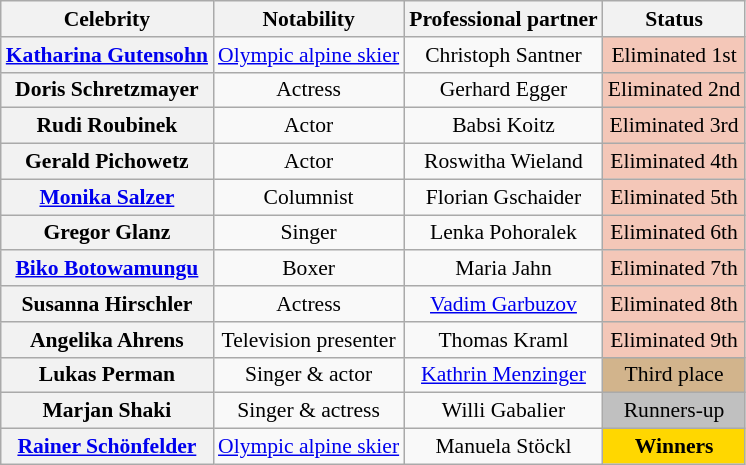<table class="wikitable sortable" style="text-align:center; font-size:90%">
<tr>
<th scope="col">Celebrity</th>
<th scope="col" class="unsortable">Notability</th>
<th scope="col">Professional partner</th>
<th scope="col">Status</th>
</tr>
<tr>
<th scope="row"><a href='#'>Katharina Gutensohn</a></th>
<td><a href='#'>Olympic alpine skier</a></td>
<td>Christoph Santner</td>
<td bgcolor="f4c7b8">Eliminated 1st</td>
</tr>
<tr>
<th scope="row">Doris Schretzmayer</th>
<td>Actress</td>
<td>Gerhard Egger</td>
<td bgcolor="f4c7b8">Eliminated 2nd</td>
</tr>
<tr>
<th scope="row">Rudi Roubinek</th>
<td>Actor</td>
<td>Babsi Koitz</td>
<td bgcolor="f4c7b8">Eliminated 3rd</td>
</tr>
<tr>
<th scope="row">Gerald Pichowetz</th>
<td>Actor</td>
<td>Roswitha Wieland</td>
<td bgcolor="f4c7b8">Eliminated 4th</td>
</tr>
<tr>
<th scope="row"><a href='#'>Monika Salzer</a></th>
<td>Columnist</td>
<td>Florian Gschaider</td>
<td bgcolor="f4c7b8">Eliminated 5th</td>
</tr>
<tr>
<th scope="row">Gregor Glanz</th>
<td>Singer</td>
<td>Lenka Pohoralek</td>
<td bgcolor="f4c7b8">Eliminated 6th</td>
</tr>
<tr>
<th scope="row"><a href='#'>Biko Botowamungu</a></th>
<td>Boxer</td>
<td>Maria Jahn</td>
<td bgcolor="f4c7b8">Eliminated 7th</td>
</tr>
<tr>
<th scope="row">Susanna Hirschler</th>
<td>Actress</td>
<td><a href='#'>Vadim Garbuzov</a></td>
<td bgcolor="f4c7b8">Eliminated 8th</td>
</tr>
<tr>
<th scope="row">Angelika Ahrens</th>
<td>Television presenter</td>
<td>Thomas Kraml</td>
<td bgcolor="f4c7b8">Eliminated 9th</td>
</tr>
<tr>
<th scope="row">Lukas Perman</th>
<td>Singer & actor</td>
<td><a href='#'>Kathrin Menzinger</a></td>
<td bgcolor="tan">Third place</td>
</tr>
<tr>
<th scope="row">Marjan Shaki</th>
<td>Singer & actress</td>
<td>Willi Gabalier</td>
<td bgcolor="silver">Runners-up</td>
</tr>
<tr>
<th scope="row"><a href='#'>Rainer Schönfelder</a></th>
<td><a href='#'>Olympic alpine skier</a></td>
<td>Manuela Stöckl</td>
<td bgcolor="gold"><strong>Winners</strong></td>
</tr>
</table>
